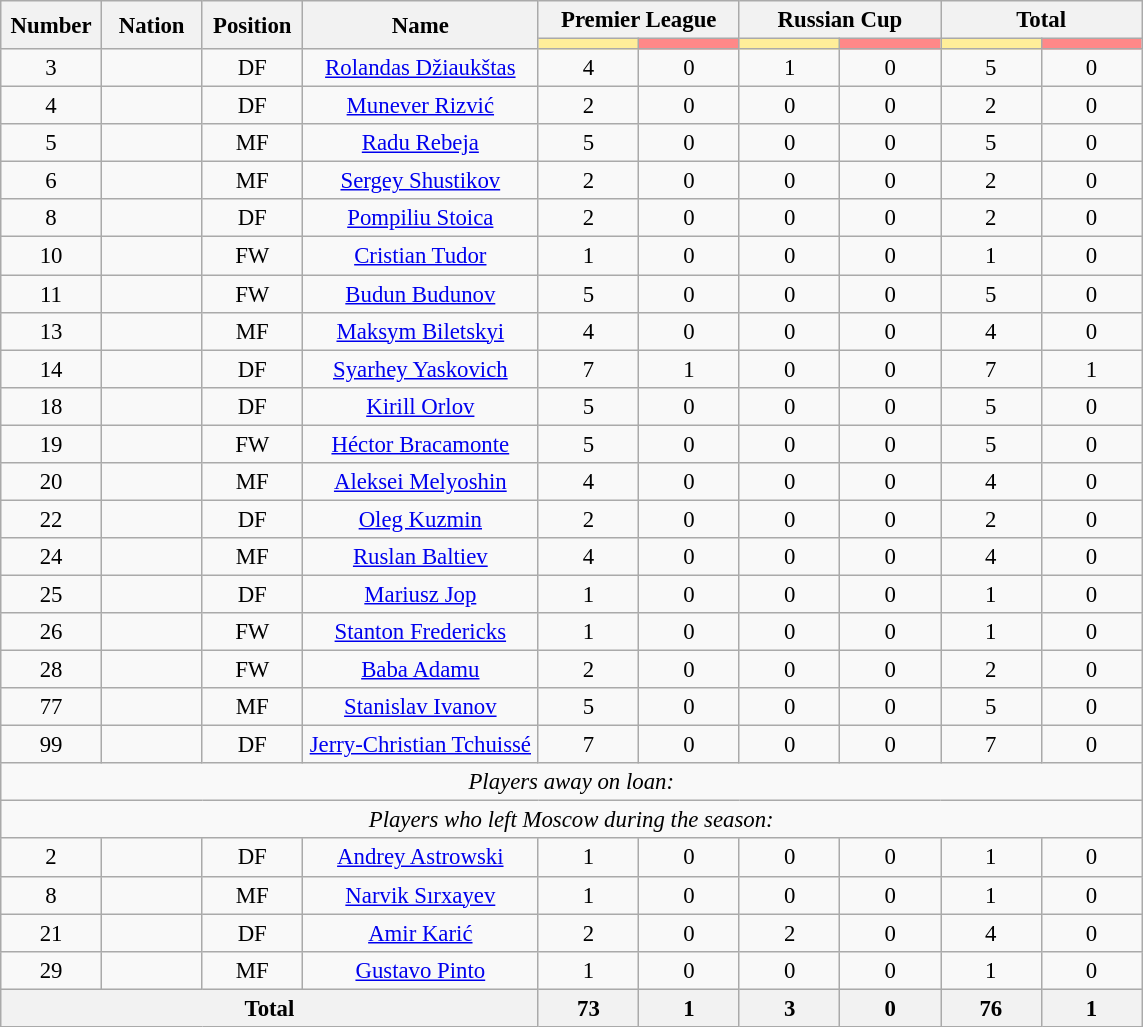<table class="wikitable" style="font-size: 95%; text-align: center;">
<tr>
<th rowspan=2 width=60>Number</th>
<th rowspan=2 width=60>Nation</th>
<th rowspan=2 width=60>Position</th>
<th rowspan=2 width=150>Name</th>
<th colspan=2>Premier League</th>
<th colspan=2>Russian Cup</th>
<th colspan=2>Total</th>
</tr>
<tr>
<th style="width:60px; background:#fe9;"></th>
<th style="width:60px; background:#ff8888;"></th>
<th style="width:60px; background:#fe9;"></th>
<th style="width:60px; background:#ff8888;"></th>
<th style="width:60px; background:#fe9;"></th>
<th style="width:60px; background:#ff8888;"></th>
</tr>
<tr>
<td>3</td>
<td></td>
<td>DF</td>
<td><a href='#'>Rolandas Džiaukštas</a></td>
<td>4</td>
<td>0</td>
<td>1</td>
<td>0</td>
<td>5</td>
<td>0</td>
</tr>
<tr>
<td>4</td>
<td></td>
<td>DF</td>
<td><a href='#'>Munever Rizvić</a></td>
<td>2</td>
<td>0</td>
<td>0</td>
<td>0</td>
<td>2</td>
<td>0</td>
</tr>
<tr>
<td>5</td>
<td></td>
<td>MF</td>
<td><a href='#'>Radu Rebeja</a></td>
<td>5</td>
<td>0</td>
<td>0</td>
<td>0</td>
<td>5</td>
<td>0</td>
</tr>
<tr>
<td>6</td>
<td></td>
<td>MF</td>
<td><a href='#'>Sergey Shustikov</a></td>
<td>2</td>
<td>0</td>
<td>0</td>
<td>0</td>
<td>2</td>
<td>0</td>
</tr>
<tr>
<td>8</td>
<td></td>
<td>DF</td>
<td><a href='#'>Pompiliu Stoica</a></td>
<td>2</td>
<td>0</td>
<td>0</td>
<td>0</td>
<td>2</td>
<td>0</td>
</tr>
<tr>
<td>10</td>
<td></td>
<td>FW</td>
<td><a href='#'>Cristian Tudor</a></td>
<td>1</td>
<td>0</td>
<td>0</td>
<td>0</td>
<td>1</td>
<td>0</td>
</tr>
<tr>
<td>11</td>
<td></td>
<td>FW</td>
<td><a href='#'>Budun Budunov</a></td>
<td>5</td>
<td>0</td>
<td>0</td>
<td>0</td>
<td>5</td>
<td>0</td>
</tr>
<tr>
<td>13</td>
<td></td>
<td>MF</td>
<td><a href='#'>Maksym Biletskyi</a></td>
<td>4</td>
<td>0</td>
<td>0</td>
<td>0</td>
<td>4</td>
<td>0</td>
</tr>
<tr>
<td>14</td>
<td></td>
<td>DF</td>
<td><a href='#'>Syarhey Yaskovich</a></td>
<td>7</td>
<td>1</td>
<td>0</td>
<td>0</td>
<td>7</td>
<td>1</td>
</tr>
<tr>
<td>18</td>
<td></td>
<td>DF</td>
<td><a href='#'>Kirill Orlov</a></td>
<td>5</td>
<td>0</td>
<td>0</td>
<td>0</td>
<td>5</td>
<td>0</td>
</tr>
<tr>
<td>19</td>
<td></td>
<td>FW</td>
<td><a href='#'>Héctor Bracamonte</a></td>
<td>5</td>
<td>0</td>
<td>0</td>
<td>0</td>
<td>5</td>
<td>0</td>
</tr>
<tr>
<td>20</td>
<td></td>
<td>MF</td>
<td><a href='#'>Aleksei Melyoshin</a></td>
<td>4</td>
<td>0</td>
<td>0</td>
<td>0</td>
<td>4</td>
<td>0</td>
</tr>
<tr>
<td>22</td>
<td></td>
<td>DF</td>
<td><a href='#'>Oleg Kuzmin</a></td>
<td>2</td>
<td>0</td>
<td>0</td>
<td>0</td>
<td>2</td>
<td>0</td>
</tr>
<tr>
<td>24</td>
<td></td>
<td>MF</td>
<td><a href='#'>Ruslan Baltiev</a></td>
<td>4</td>
<td>0</td>
<td>0</td>
<td>0</td>
<td>4</td>
<td>0</td>
</tr>
<tr>
<td>25</td>
<td></td>
<td>DF</td>
<td><a href='#'>Mariusz Jop</a></td>
<td>1</td>
<td>0</td>
<td>0</td>
<td>0</td>
<td>1</td>
<td>0</td>
</tr>
<tr>
<td>26</td>
<td></td>
<td>FW</td>
<td><a href='#'>Stanton Fredericks</a></td>
<td>1</td>
<td>0</td>
<td>0</td>
<td>0</td>
<td>1</td>
<td>0</td>
</tr>
<tr>
<td>28</td>
<td></td>
<td>FW</td>
<td><a href='#'>Baba Adamu</a></td>
<td>2</td>
<td>0</td>
<td>0</td>
<td>0</td>
<td>2</td>
<td>0</td>
</tr>
<tr>
<td>77</td>
<td></td>
<td>MF</td>
<td><a href='#'>Stanislav Ivanov</a></td>
<td>5</td>
<td>0</td>
<td>0</td>
<td>0</td>
<td>5</td>
<td>0</td>
</tr>
<tr>
<td>99</td>
<td></td>
<td>DF</td>
<td><a href='#'>Jerry-Christian Tchuissé</a></td>
<td>7</td>
<td>0</td>
<td>0</td>
<td>0</td>
<td>7</td>
<td>0</td>
</tr>
<tr>
<td colspan="14"><em>Players away on loan:</em></td>
</tr>
<tr>
<td colspan="14"><em>Players who left Moscow during the season:</em></td>
</tr>
<tr>
<td>2</td>
<td></td>
<td>DF</td>
<td><a href='#'>Andrey Astrowski</a></td>
<td>1</td>
<td>0</td>
<td>0</td>
<td>0</td>
<td>1</td>
<td>0</td>
</tr>
<tr>
<td>8</td>
<td></td>
<td>MF</td>
<td><a href='#'>Narvik Sırxayev</a></td>
<td>1</td>
<td>0</td>
<td>0</td>
<td>0</td>
<td>1</td>
<td>0</td>
</tr>
<tr>
<td>21</td>
<td></td>
<td>DF</td>
<td><a href='#'>Amir Karić</a></td>
<td>2</td>
<td>0</td>
<td>2</td>
<td>0</td>
<td>4</td>
<td>0</td>
</tr>
<tr>
<td>29</td>
<td></td>
<td>MF</td>
<td><a href='#'>Gustavo Pinto</a></td>
<td>1</td>
<td>0</td>
<td>0</td>
<td>0</td>
<td>1</td>
<td>0</td>
</tr>
<tr>
<th colspan=4>Total</th>
<th>73</th>
<th>1</th>
<th>3</th>
<th>0</th>
<th>76</th>
<th>1</th>
</tr>
</table>
